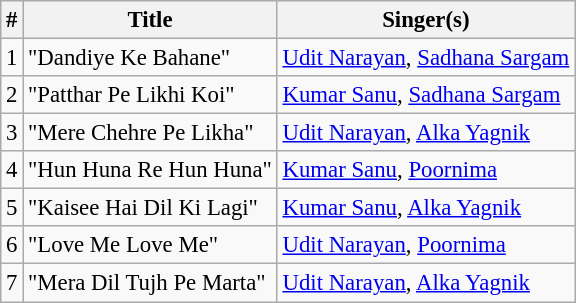<table class="wikitable" style="font-size:95%;">
<tr>
<th>#</th>
<th>Title</th>
<th>Singer(s)</th>
</tr>
<tr>
<td>1</td>
<td>"Dandiye Ke Bahane"</td>
<td><a href='#'>Udit Narayan</a>, <a href='#'>Sadhana Sargam</a></td>
</tr>
<tr>
<td>2</td>
<td>"Patthar Pe Likhi Koi"</td>
<td><a href='#'>Kumar Sanu</a>, <a href='#'>Sadhana Sargam</a></td>
</tr>
<tr>
<td>3</td>
<td>"Mere Chehre Pe Likha"</td>
<td><a href='#'>Udit Narayan</a>, <a href='#'>Alka Yagnik</a></td>
</tr>
<tr>
<td>4</td>
<td>"Hun Huna Re Hun Huna"</td>
<td><a href='#'>Kumar Sanu</a>, <a href='#'>Poornima</a></td>
</tr>
<tr>
<td>5</td>
<td>"Kaisee Hai Dil Ki Lagi"</td>
<td><a href='#'>Kumar Sanu</a>, <a href='#'>Alka Yagnik</a></td>
</tr>
<tr>
<td>6</td>
<td>"Love Me Love Me"</td>
<td><a href='#'>Udit Narayan</a>, <a href='#'>Poornima</a></td>
</tr>
<tr>
<td>7</td>
<td>"Mera Dil Tujh Pe Marta"</td>
<td><a href='#'>Udit Narayan</a>, <a href='#'>Alka Yagnik</a></td>
</tr>
</table>
